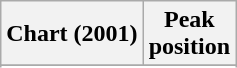<table class="wikitable sortable">
<tr>
<th align="left">Chart (2001)</th>
<th align="center">Peak<br>position</th>
</tr>
<tr>
</tr>
<tr>
</tr>
</table>
